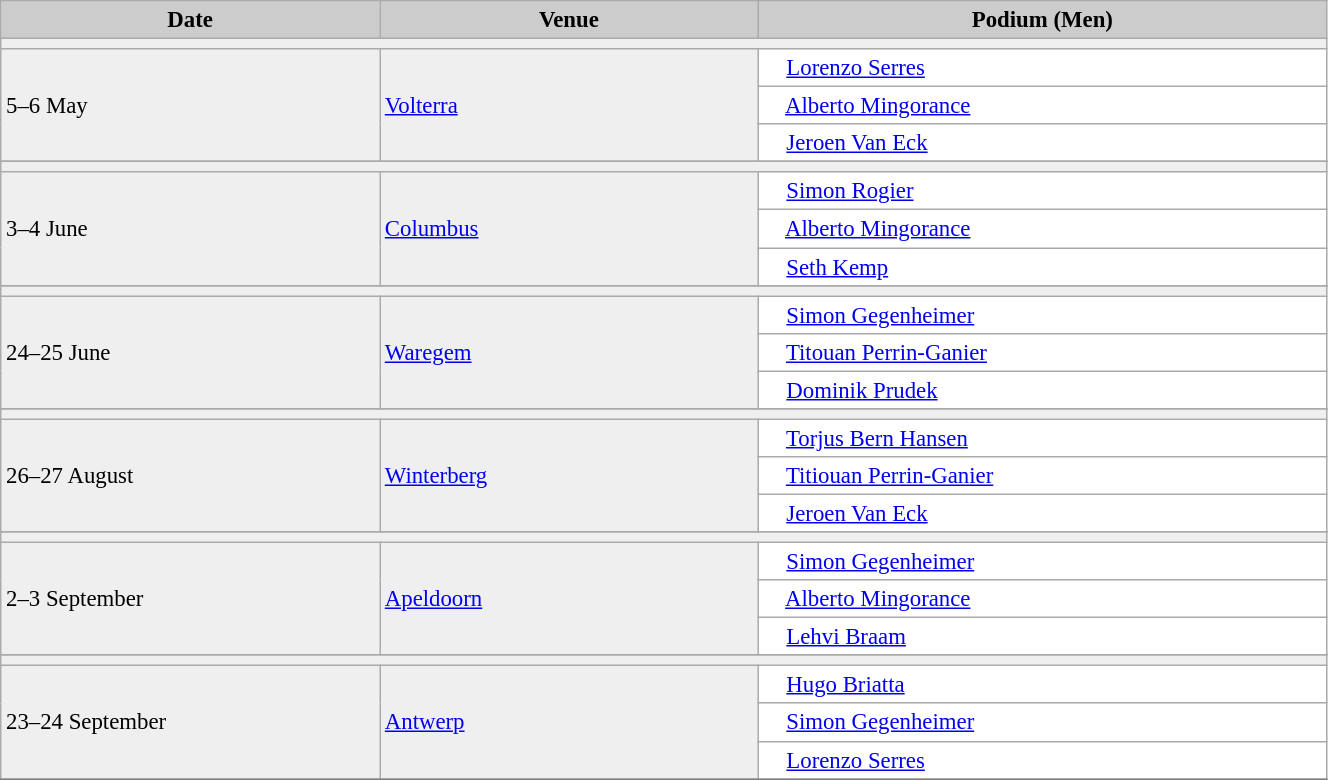<table class="wikitable" width=70% bgcolor="#f7f8ff" cellpadding="3" cellspacing="0" border="1" style="font-size: 95%; border: gray solid 1px; border-collapse: collapse;">
<tr bgcolor="#CCCCCC">
<td width=20% align="center"><strong>Date</strong></td>
<td width=20% align="center"><strong>Venue</strong></td>
<td width=30% align="center"><strong>Podium (Men)</strong></td>
</tr>
<tr bgcolor="#EFEFEF">
<td colspan=3></td>
</tr>
<tr bgcolor="#EFEFEF">
<td rowspan=3>5–6 May</td>
<td rowspan=3> <a href='#'>Volterra</a></td>
<td bgcolor="#ffffff">      <a href='#'>Lorenzo Serres</a></td>
</tr>
<tr>
<td bgcolor="#ffffff">      <a href='#'>Alberto Mingorance</a></td>
</tr>
<tr>
<td bgcolor="#ffffff">      <a href='#'>Jeroen Van Eck</a></td>
</tr>
<tr>
</tr>
<tr bgcolor="#EFEFEF">
<td colspan=3></td>
</tr>
<tr bgcolor="#EFEFEF">
<td rowspan=3>3–4 June</td>
<td rowspan=3> <a href='#'>Columbus</a></td>
<td bgcolor="#ffffff">      <a href='#'>Simon Rogier</a></td>
</tr>
<tr>
<td bgcolor="#ffffff">      <a href='#'>Alberto Mingorance</a></td>
</tr>
<tr>
<td bgcolor="#ffffff">      <a href='#'>Seth Kemp</a></td>
</tr>
<tr>
</tr>
<tr bgcolor="#EFEFEF">
<td colspan=3></td>
</tr>
<tr bgcolor="#EFEFEF">
<td rowspan=3>24–25 June</td>
<td rowspan=3> <a href='#'>Waregem</a></td>
<td bgcolor="#ffffff">      <a href='#'>Simon Gegenheimer</a></td>
</tr>
<tr>
<td bgcolor="#ffffff">      <a href='#'>Titouan Perrin-Ganier</a></td>
</tr>
<tr>
<td bgcolor="#ffffff">      <a href='#'>Dominik Prudek</a></td>
</tr>
<tr>
</tr>
<tr bgcolor="#EFEFEF">
<td colspan=3></td>
</tr>
<tr bgcolor="#EFEFEF">
<td rowspan=3>26–27 August</td>
<td rowspan=3> <a href='#'>Winterberg</a></td>
<td bgcolor="#ffffff">      <a href='#'>Torjus Bern Hansen</a></td>
</tr>
<tr>
<td bgcolor="#ffffff">      <a href='#'>Titiouan Perrin-Ganier</a></td>
</tr>
<tr>
<td bgcolor="#ffffff">      <a href='#'>Jeroen Van Eck</a></td>
</tr>
<tr>
</tr>
<tr bgcolor="#EFEFEF">
<td colspan=3></td>
</tr>
<tr bgcolor="#EFEFEF">
<td rowspan=3>2–3 September</td>
<td rowspan=3> <a href='#'>Apeldoorn</a></td>
<td bgcolor="#ffffff">      <a href='#'>Simon Gegenheimer</a></td>
</tr>
<tr>
<td bgcolor="#ffffff">      <a href='#'>Alberto Mingorance</a></td>
</tr>
<tr>
<td bgcolor="#ffffff">      <a href='#'>Lehvi Braam</a></td>
</tr>
<tr>
</tr>
<tr bgcolor="#EFEFEF">
<td colspan=3></td>
</tr>
<tr bgcolor="#EFEFEF">
<td rowspan=3>23–24 September</td>
<td rowspan=3> <a href='#'>Antwerp</a></td>
<td bgcolor="#ffffff">      <a href='#'>Hugo Briatta</a></td>
</tr>
<tr>
<td bgcolor="#ffffff">      <a href='#'>Simon Gegenheimer</a></td>
</tr>
<tr>
<td bgcolor="#ffffff">      <a href='#'>Lorenzo Serres</a></td>
</tr>
<tr>
</tr>
</table>
